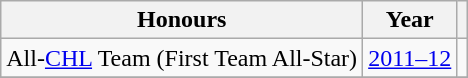<table class="wikitable">
<tr>
<th>Honours</th>
<th>Year</th>
<th></th>
</tr>
<tr>
<td>All-<a href='#'>CHL</a> Team (First Team All-Star)</td>
<td><a href='#'>2011–12</a></td>
<td></td>
</tr>
<tr>
</tr>
</table>
